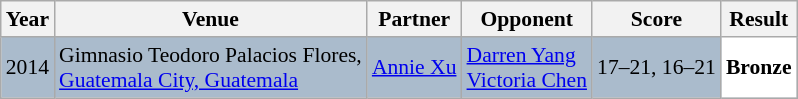<table class="sortable wikitable" style="font-size: 90%;">
<tr>
<th>Year</th>
<th>Venue</th>
<th>Partner</th>
<th>Opponent</th>
<th>Score</th>
<th>Result</th>
</tr>
<tr style="background:#AABBCC">
<td align="center">2014</td>
<td align="left">Gimnasio Teodoro Palacios Flores,<br><a href='#'>Guatemala City, Guatemala</a></td>
<td align="left"> <a href='#'>Annie Xu</a></td>
<td align="left"> <a href='#'>Darren Yang</a><br> <a href='#'>Victoria Chen</a></td>
<td align="left">17–21, 16–21</td>
<td style="text-align:left; background:white"> <strong>Bronze</strong></td>
</tr>
</table>
